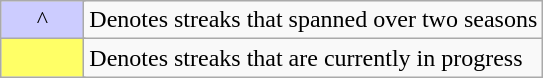<table class="wikitable">
<tr>
<td style="background-color:#ccccff; width:3em" colspan=2 align=center>^</td>
<td>Denotes streaks that spanned over two seasons</td>
</tr>
<tr>
<td style="background-color:#ffff66; width:3em" colspan=2 align=center></td>
<td>Denotes streaks that are currently in progress</td>
</tr>
</table>
